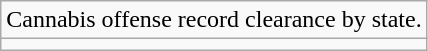<table class=wikitable>
<tr>
<td>Cannabis offense record clearance by state.</td>
</tr>
<tr>
<td></td>
</tr>
</table>
